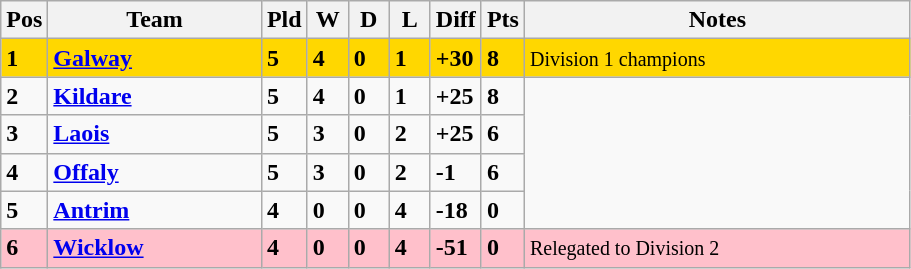<table class="wikitable" style="text-align: centre;">
<tr>
<th width=20>Pos</th>
<th width=135>Team</th>
<th width=20>Pld</th>
<th width=20>W</th>
<th width=20>D</th>
<th width=20>L</th>
<th width=20>Diff</th>
<th width=20>Pts</th>
<th width=250>Notes</th>
</tr>
<tr style="background:gold;">
<td><strong>1</strong></td>
<td align=left><strong> <a href='#'>Galway</a> </strong></td>
<td><strong>5</strong></td>
<td><strong>4</strong></td>
<td><strong>0</strong></td>
<td><strong>1</strong></td>
<td><strong>+30</strong></td>
<td><strong>8</strong></td>
<td><small> Division 1 champions</small></td>
</tr>
<tr style>
<td><strong>2</strong></td>
<td align=left><strong> <a href='#'>Kildare</a> </strong></td>
<td><strong>5</strong></td>
<td><strong>4</strong></td>
<td><strong>0</strong></td>
<td><strong>1</strong></td>
<td><strong>+25</strong></td>
<td><strong>8</strong></td>
</tr>
<tr style>
<td><strong>3</strong></td>
<td align=left><strong> <a href='#'>Laois</a> </strong></td>
<td><strong>5</strong></td>
<td><strong>3</strong></td>
<td><strong>0</strong></td>
<td><strong>2</strong></td>
<td><strong>+25</strong></td>
<td><strong>6</strong></td>
</tr>
<tr style>
<td><strong>4</strong></td>
<td align=left><strong> <a href='#'>Offaly</a> </strong></td>
<td><strong>5</strong></td>
<td><strong>3</strong></td>
<td><strong>0</strong></td>
<td><strong>2</strong></td>
<td><strong>-1</strong></td>
<td><strong>6</strong></td>
</tr>
<tr style>
<td><strong>5</strong></td>
<td align=left><strong> <a href='#'>Antrim</a> </strong></td>
<td><strong>4</strong></td>
<td><strong>0</strong></td>
<td><strong>0</strong></td>
<td><strong>4</strong></td>
<td><strong>-18</strong></td>
<td><strong>0</strong></td>
</tr>
<tr style="background:#FFC0CB;">
<td><strong>6</strong></td>
<td align=left><strong> <a href='#'>Wicklow</a> </strong></td>
<td><strong>4</strong></td>
<td><strong>0</strong></td>
<td><strong>0</strong></td>
<td><strong>4</strong></td>
<td><strong>-51</strong></td>
<td><strong>0</strong></td>
<td><small> Relegated to Division 2</small></td>
</tr>
</table>
